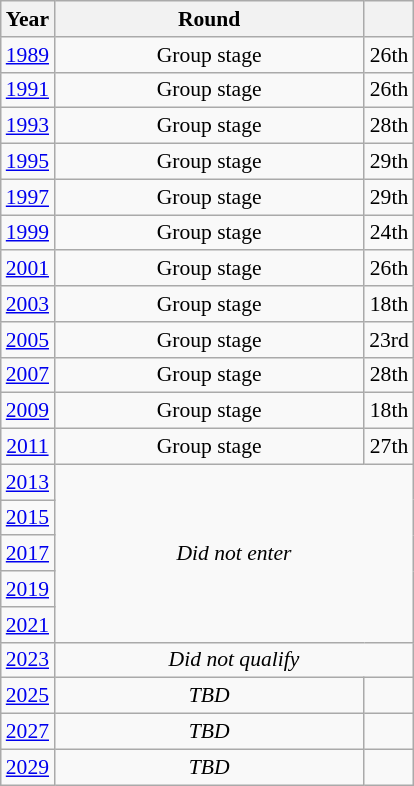<table class="wikitable" style="text-align: center; font-size:90%">
<tr>
<th>Year</th>
<th style="width:200px">Round</th>
<th></th>
</tr>
<tr>
<td><a href='#'>1989</a></td>
<td>Group stage</td>
<td>26th</td>
</tr>
<tr>
<td><a href='#'>1991</a></td>
<td>Group stage</td>
<td>26th</td>
</tr>
<tr>
<td><a href='#'>1993</a></td>
<td>Group stage</td>
<td>28th</td>
</tr>
<tr>
<td><a href='#'>1995</a></td>
<td>Group stage</td>
<td>29th</td>
</tr>
<tr>
<td><a href='#'>1997</a></td>
<td>Group stage</td>
<td>29th</td>
</tr>
<tr>
<td><a href='#'>1999</a></td>
<td>Group stage</td>
<td>24th</td>
</tr>
<tr>
<td><a href='#'>2001</a></td>
<td>Group stage</td>
<td>26th</td>
</tr>
<tr>
<td><a href='#'>2003</a></td>
<td>Group stage</td>
<td>18th</td>
</tr>
<tr>
<td><a href='#'>2005</a></td>
<td>Group stage</td>
<td>23rd</td>
</tr>
<tr>
<td><a href='#'>2007</a></td>
<td>Group stage</td>
<td>28th</td>
</tr>
<tr>
<td><a href='#'>2009</a></td>
<td>Group stage</td>
<td>18th</td>
</tr>
<tr>
<td><a href='#'>2011</a></td>
<td>Group stage</td>
<td>27th</td>
</tr>
<tr>
<td><a href='#'>2013</a></td>
<td colspan="2" rowspan="5"><em>Did not enter</em></td>
</tr>
<tr>
<td><a href='#'>2015</a></td>
</tr>
<tr>
<td><a href='#'>2017</a></td>
</tr>
<tr>
<td><a href='#'>2019</a></td>
</tr>
<tr>
<td><a href='#'>2021</a></td>
</tr>
<tr>
<td><a href='#'>2023</a></td>
<td colspan="2"><em>Did not qualify</em></td>
</tr>
<tr>
<td><a href='#'>2025</a></td>
<td><em>TBD</em></td>
<td></td>
</tr>
<tr>
<td><a href='#'>2027</a></td>
<td><em>TBD</em></td>
<td></td>
</tr>
<tr>
<td><a href='#'>2029</a></td>
<td><em>TBD</em></td>
<td></td>
</tr>
</table>
